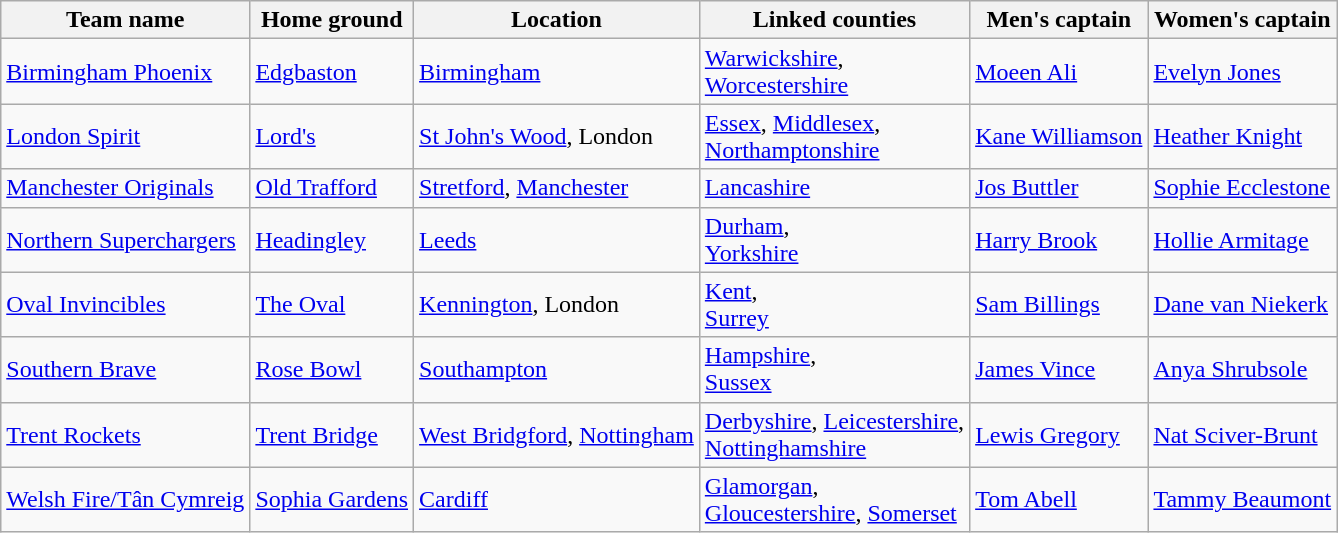<table class="wikitable">
<tr>
<th>Team name</th>
<th>Home ground</th>
<th>Location</th>
<th>Linked counties</th>
<th>Men's captain</th>
<th>Women's captain</th>
</tr>
<tr>
<td><a href='#'>Birmingham Phoenix</a></td>
<td><a href='#'>Edgbaston</a></td>
<td><a href='#'>Birmingham</a></td>
<td><a href='#'>Warwickshire</a>,<br><a href='#'>Worcestershire</a></td>
<td><a href='#'>Moeen Ali</a></td>
<td><a href='#'>Evelyn Jones</a></td>
</tr>
<tr>
<td><a href='#'>London Spirit</a></td>
<td><a href='#'>Lord's</a></td>
<td><a href='#'>St John's Wood</a>, London</td>
<td><a href='#'>Essex</a>, <a href='#'>Middlesex</a>,<br><a href='#'>Northamptonshire</a></td>
<td><a href='#'>Kane Williamson</a></td>
<td><a href='#'>Heather Knight</a></td>
</tr>
<tr>
<td><a href='#'>Manchester Originals</a></td>
<td><a href='#'>Old Trafford</a></td>
<td><a href='#'>Stretford</a>, <a href='#'>Manchester</a></td>
<td><a href='#'>Lancashire</a></td>
<td><a href='#'>Jos Buttler</a></td>
<td><a href='#'>Sophie Ecclestone</a></td>
</tr>
<tr>
<td><a href='#'>Northern Superchargers</a></td>
<td><a href='#'>Headingley</a></td>
<td><a href='#'>Leeds</a></td>
<td><a href='#'>Durham</a>,<br><a href='#'>Yorkshire</a></td>
<td><a href='#'>Harry Brook</a></td>
<td><a href='#'>Hollie Armitage</a></td>
</tr>
<tr>
<td><a href='#'>Oval Invincibles</a></td>
<td><a href='#'>The Oval</a></td>
<td><a href='#'>Kennington</a>, London</td>
<td><a href='#'>Kent</a>,<br><a href='#'>Surrey</a></td>
<td><a href='#'>Sam Billings</a></td>
<td><a href='#'>Dane van Niekerk</a></td>
</tr>
<tr>
<td><a href='#'>Southern Brave</a></td>
<td><a href='#'>Rose Bowl</a></td>
<td><a href='#'>Southampton</a></td>
<td><a href='#'>Hampshire</a>,<br><a href='#'>Sussex</a></td>
<td><a href='#'>James Vince</a></td>
<td><a href='#'>Anya Shrubsole</a></td>
</tr>
<tr>
<td><a href='#'>Trent Rockets</a></td>
<td><a href='#'>Trent Bridge</a></td>
<td><a href='#'>West Bridgford</a>, <a href='#'>Nottingham</a></td>
<td><a href='#'>Derbyshire</a>, <a href='#'>Leicestershire</a>,<br><a href='#'>Nottinghamshire</a></td>
<td><a href='#'>Lewis Gregory</a></td>
<td><a href='#'>Nat Sciver-Brunt</a></td>
</tr>
<tr>
<td><a href='#'>Welsh Fire/Tân Cymreig</a></td>
<td><a href='#'>Sophia Gardens</a></td>
<td><a href='#'>Cardiff</a></td>
<td><a href='#'>Glamorgan</a>,<br><a href='#'>Gloucestershire</a>, <a href='#'>Somerset</a></td>
<td><a href='#'>Tom Abell</a></td>
<td><a href='#'>Tammy Beaumont</a></td>
</tr>
</table>
